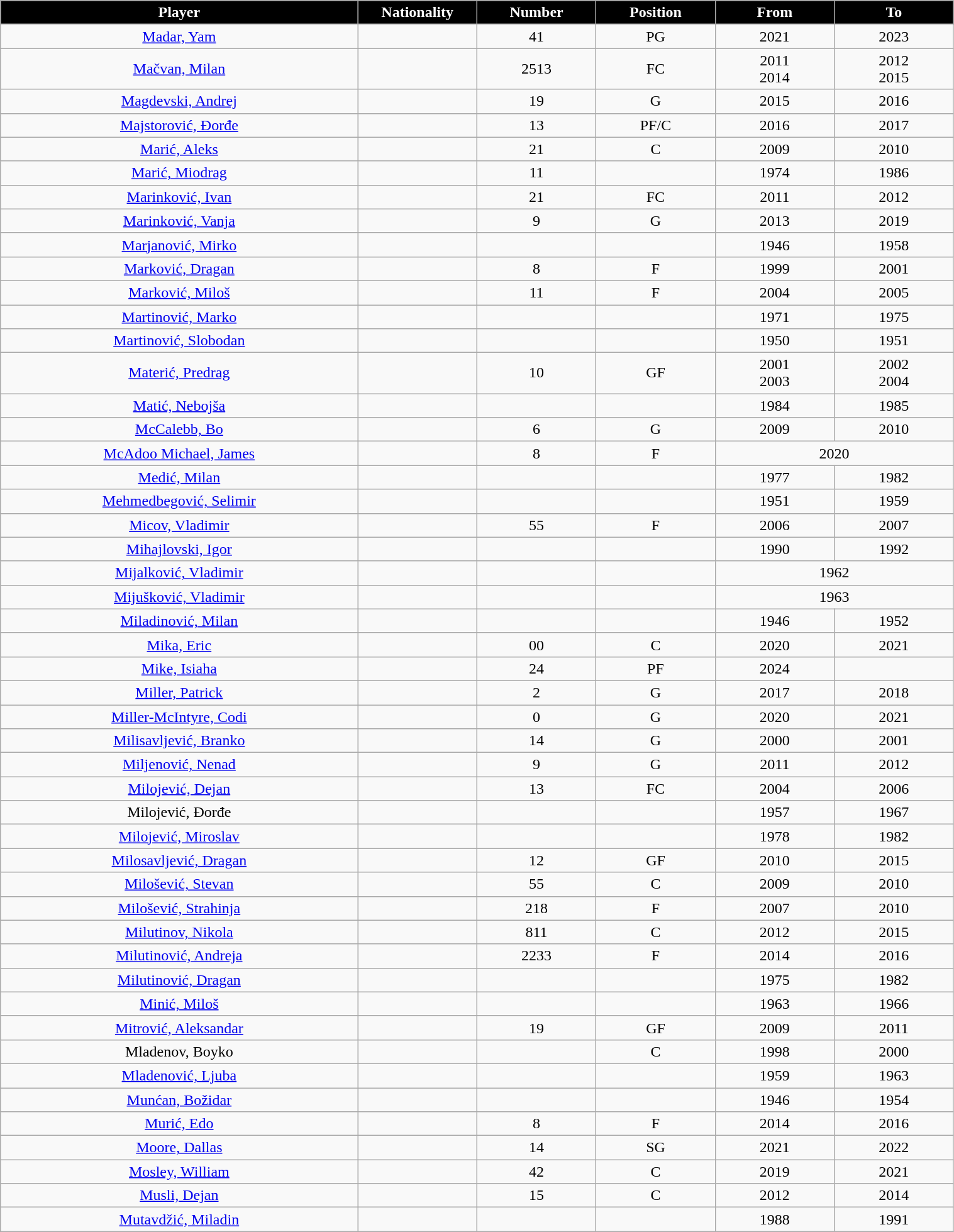<table class="wikitable" style="text-align:center" width="80%">
<tr>
<th style="background:black;color:white;" width="30%">Player</th>
<th style="background:black;color:white;" width="10%">Nationality</th>
<th style="background:black;color:white;" width="10%">Number</th>
<th style="background:black;color:white;" width="10%">Position</th>
<th style="background:black;color:white;" width="10%">From</th>
<th style="background:black;color:white;" width="10%">To</th>
</tr>
<tr>
<td><a href='#'>Madar, Yam</a></td>
<td></td>
<td>41</td>
<td>PG</td>
<td>2021</td>
<td>2023</td>
</tr>
<tr>
<td><a href='#'>Mačvan, Milan</a></td>
<td></td>
<td>2513</td>
<td>FC</td>
<td>2011<br>2014</td>
<td>2012<br>2015</td>
</tr>
<tr>
<td><a href='#'>Magdevski, Andrej</a></td>
<td></td>
<td>19</td>
<td>G</td>
<td>2015</td>
<td>2016</td>
</tr>
<tr>
<td><a href='#'>Majstorović, Đorđe</a></td>
<td></td>
<td>13</td>
<td>PF/C</td>
<td>2016</td>
<td>2017</td>
</tr>
<tr>
<td><a href='#'>Marić, Aleks</a></td>
<td></td>
<td>21</td>
<td>C</td>
<td>2009</td>
<td>2010</td>
</tr>
<tr>
<td><a href='#'>Marić, Miodrag</a></td>
<td></td>
<td>11</td>
<td></td>
<td>1974</td>
<td>1986</td>
</tr>
<tr>
<td><a href='#'>Marinković, Ivan</a></td>
<td></td>
<td>21</td>
<td>FC</td>
<td>2011</td>
<td>2012</td>
</tr>
<tr>
<td><a href='#'>Marinković, Vanja</a></td>
<td></td>
<td>9</td>
<td>G</td>
<td>2013</td>
<td>2019</td>
</tr>
<tr>
<td><a href='#'>Marjanović, Mirko</a></td>
<td></td>
<td></td>
<td></td>
<td>1946</td>
<td>1958</td>
</tr>
<tr>
<td><a href='#'>Marković, Dragan</a></td>
<td></td>
<td>8</td>
<td>F</td>
<td>1999</td>
<td>2001</td>
</tr>
<tr>
<td><a href='#'>Marković, Miloš</a></td>
<td></td>
<td>11</td>
<td>F</td>
<td>2004</td>
<td>2005</td>
</tr>
<tr>
<td><a href='#'>Martinović, Marko</a></td>
<td></td>
<td></td>
<td></td>
<td>1971</td>
<td>1975</td>
</tr>
<tr>
<td><a href='#'>Martinović, Slobodan</a></td>
<td></td>
<td></td>
<td></td>
<td>1950</td>
<td>1951</td>
</tr>
<tr>
<td><a href='#'>Materić, Predrag</a></td>
<td></td>
<td>10</td>
<td>GF</td>
<td>2001<br>2003</td>
<td>2002<br>2004</td>
</tr>
<tr>
<td><a href='#'>Matić, Nebojša</a></td>
<td></td>
<td></td>
<td></td>
<td>1984</td>
<td>1985</td>
</tr>
<tr>
<td><a href='#'>McCalebb, Bo</a></td>
<td></td>
<td>6</td>
<td>G</td>
<td>2009</td>
<td>2010</td>
</tr>
<tr>
<td><a href='#'>McAdoo Michael, James</a></td>
<td></td>
<td>8</td>
<td>F</td>
<td colspan="2">2020</td>
</tr>
<tr>
<td><a href='#'>Medić, Milan</a></td>
<td></td>
<td></td>
<td></td>
<td>1977</td>
<td>1982</td>
</tr>
<tr>
<td><a href='#'>Mehmedbegović, Selimir</a></td>
<td></td>
<td></td>
<td></td>
<td>1951</td>
<td>1959</td>
</tr>
<tr>
<td><a href='#'>Micov, Vladimir</a></td>
<td></td>
<td>55</td>
<td>F</td>
<td>2006</td>
<td>2007</td>
</tr>
<tr>
<td><a href='#'>Mihajlovski, Igor</a></td>
<td></td>
<td></td>
<td></td>
<td>1990</td>
<td>1992</td>
</tr>
<tr>
<td><a href='#'>Mijalković, Vladimir</a></td>
<td></td>
<td></td>
<td></td>
<td colspan="2">1962</td>
</tr>
<tr>
<td><a href='#'>Mijušković, Vladimir</a></td>
<td></td>
<td></td>
<td></td>
<td colspan="2">1963</td>
</tr>
<tr>
<td><a href='#'>Miladinović, Milan</a></td>
<td></td>
<td></td>
<td></td>
<td>1946</td>
<td>1952</td>
</tr>
<tr>
<td><a href='#'>Mika, Eric</a></td>
<td></td>
<td>00</td>
<td>C</td>
<td>2020</td>
<td>2021</td>
</tr>
<tr>
<td><a href='#'>Mike, Isiaha</a></td>
<td></td>
<td>24</td>
<td>PF</td>
<td>2024</td>
<td></td>
</tr>
<tr>
<td><a href='#'>Miller, Patrick</a></td>
<td></td>
<td>2</td>
<td>G</td>
<td>2017</td>
<td>2018</td>
</tr>
<tr>
<td><a href='#'>Miller-McIntyre, Codi</a></td>
<td></td>
<td>0</td>
<td>G</td>
<td>2020</td>
<td>2021</td>
</tr>
<tr>
<td><a href='#'>Milisavljević, Branko</a></td>
<td></td>
<td>14</td>
<td>G</td>
<td>2000</td>
<td>2001</td>
</tr>
<tr>
<td><a href='#'>Miljenović, Nenad</a></td>
<td></td>
<td>9</td>
<td>G</td>
<td>2011</td>
<td>2012</td>
</tr>
<tr>
<td><a href='#'>Milojević, Dejan</a></td>
<td></td>
<td>13</td>
<td>FC</td>
<td>2004</td>
<td>2006</td>
</tr>
<tr>
<td>Milojević, Đorđe</td>
<td></td>
<td></td>
<td></td>
<td>1957</td>
<td>1967</td>
</tr>
<tr>
<td><a href='#'>Milojević, Miroslav</a></td>
<td></td>
<td></td>
<td></td>
<td>1978</td>
<td>1982</td>
</tr>
<tr>
<td><a href='#'>Milosavljević, Dragan</a></td>
<td></td>
<td>12</td>
<td>GF</td>
<td>2010</td>
<td>2015</td>
</tr>
<tr>
<td><a href='#'>Milošević, Stevan</a></td>
<td></td>
<td>55</td>
<td>C</td>
<td>2009</td>
<td>2010</td>
</tr>
<tr>
<td><a href='#'>Milošević, Strahinja</a></td>
<td></td>
<td>218</td>
<td>F</td>
<td>2007</td>
<td>2010</td>
</tr>
<tr>
<td><a href='#'>Milutinov, Nikola</a></td>
<td></td>
<td>811</td>
<td>C</td>
<td>2012</td>
<td>2015</td>
</tr>
<tr>
<td><a href='#'>Milutinović, Andreja</a></td>
<td></td>
<td>2233</td>
<td>F</td>
<td>2014</td>
<td>2016</td>
</tr>
<tr>
<td><a href='#'>Milutinović, Dragan</a></td>
<td></td>
<td></td>
<td></td>
<td>1975</td>
<td>1982</td>
</tr>
<tr>
<td><a href='#'>Minić, Miloš</a></td>
<td></td>
<td></td>
<td></td>
<td>1963</td>
<td>1966</td>
</tr>
<tr>
<td><a href='#'>Mitrović, Aleksandar</a></td>
<td></td>
<td>19</td>
<td>GF</td>
<td>2009</td>
<td>2011</td>
</tr>
<tr>
<td>Mladenov, Boyko</td>
<td></td>
<td></td>
<td>C</td>
<td>1998</td>
<td>2000</td>
</tr>
<tr>
<td><a href='#'>Mladenović, Ljuba</a></td>
<td></td>
<td></td>
<td></td>
<td>1959</td>
<td>1963</td>
</tr>
<tr>
<td><a href='#'>Munćan, Božidar</a></td>
<td></td>
<td></td>
<td></td>
<td>1946</td>
<td>1954</td>
</tr>
<tr>
<td><a href='#'>Murić, Edo</a></td>
<td></td>
<td>8</td>
<td>F</td>
<td>2014</td>
<td>2016</td>
</tr>
<tr>
<td><a href='#'>Moore, Dallas</a></td>
<td></td>
<td>14</td>
<td>SG</td>
<td>2021</td>
<td>2022</td>
</tr>
<tr>
<td><a href='#'>Mosley, William</a></td>
<td></td>
<td>42</td>
<td>C</td>
<td>2019</td>
<td>2021</td>
</tr>
<tr>
<td><a href='#'>Musli, Dejan</a></td>
<td></td>
<td>15</td>
<td>C</td>
<td>2012</td>
<td>2014</td>
</tr>
<tr>
<td><a href='#'>Mutavdžić, Miladin</a></td>
<td></td>
<td></td>
<td></td>
<td>1988</td>
<td>1991</td>
</tr>
</table>
